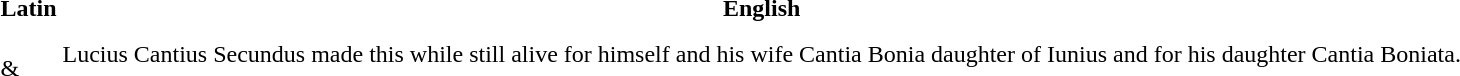<table>
<tr>
<th>Latin</th>
<th>English</th>
</tr>
<tr>
<td><br> & </td>
<td>Lucius Cantius Secundus made this while still alive for himself and his wife Cantia Bonia daughter of Iunius and for his daughter Cantia Boniata.</td>
</tr>
</table>
